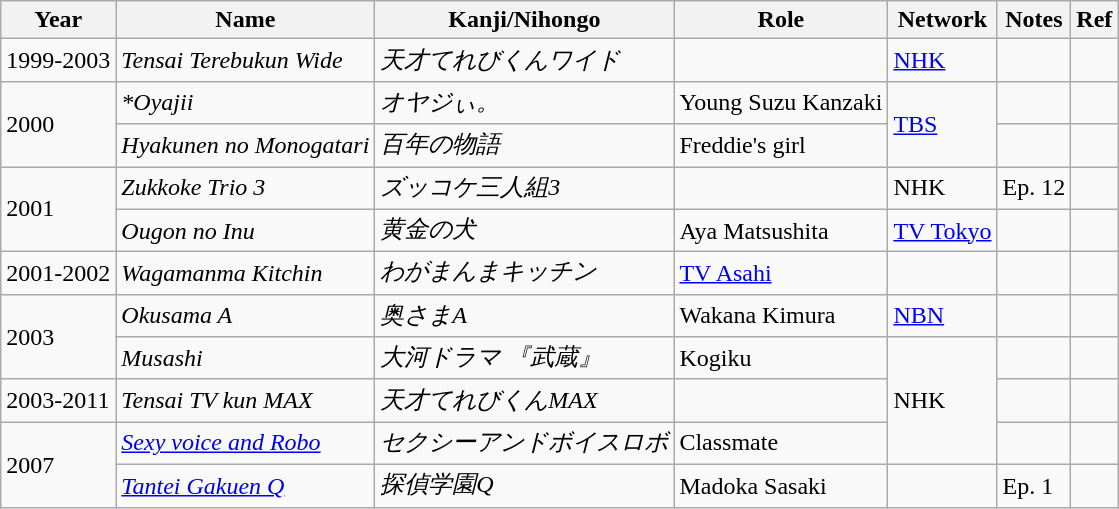<table class="wikitable sortable">
<tr>
<th>Year</th>
<th>Name</th>
<th>Kanji/Nihongo</th>
<th>Role</th>
<th>Network</th>
<th>Notes</th>
<th>Ref</th>
</tr>
<tr>
<td>1999-2003</td>
<td><em>Tensai Terebukun Wide</em></td>
<td><em>天才てれびくんワイド</em></td>
<td></td>
<td><a href='#'>NHK</a></td>
<td></td>
<td></td>
</tr>
<tr>
<td rowspan="2">2000</td>
<td><em>*Oyajii</em></td>
<td><em>オヤジぃ。</em></td>
<td>Young Suzu Kanzaki</td>
<td rowspan="2"><a href='#'>TBS</a></td>
<td></td>
<td></td>
</tr>
<tr>
<td><em>Hyakunen no Monogatari</em></td>
<td><em>百年の物語</em></td>
<td>Freddie's girl</td>
<td></td>
<td></td>
</tr>
<tr>
<td rowspan="2">2001</td>
<td><em>Zukkoke Trio 3</em></td>
<td><em>ズッコケ三人組3</em></td>
<td></td>
<td>NHK</td>
<td>Ep. 12</td>
<td></td>
</tr>
<tr>
<td><em>Ougon no Inu</em></td>
<td><em>黄金の犬</em></td>
<td>Aya Matsushita</td>
<td><a href='#'>TV Tokyo</a></td>
<td></td>
<td></td>
</tr>
<tr>
<td>2001-2002</td>
<td><em>Wagamanma Kitchin</em></td>
<td><em>わがまんまキッチン</em></td>
<td><a href='#'>TV Asahi</a></td>
<td></td>
<td></td>
</tr>
<tr>
<td rowspan="2">2003</td>
<td><em>Okusama A</em></td>
<td><em>奥さまA</em></td>
<td>Wakana Kimura</td>
<td><a href='#'>NBN</a></td>
<td></td>
<td></td>
</tr>
<tr>
<td><em>Musashi</em></td>
<td><em>大河ドラマ 『武蔵』</em></td>
<td>Kogiku</td>
<td rowspan="3">NHK</td>
<td></td>
<td></td>
</tr>
<tr>
<td>2003-2011</td>
<td><em>Tensai TV kun MAX</em></td>
<td><em>天才てれびくんMAX</em></td>
<td></td>
<td></td>
<td></td>
</tr>
<tr>
<td rowspan="2">2007</td>
<td><em><a href='#'>Sexy voice and Robo</a></em></td>
<td><em>セクシーアンドボイスロボ</em></td>
<td>Classmate</td>
<td></td>
<td></td>
</tr>
<tr>
<td><em><a href='#'>Tantei Gakuen Q</a></em></td>
<td><em>探偵学園Q</em></td>
<td>Madoka Sasaki</td>
<td></td>
<td>Ep. 1</td>
<td></td>
</tr>
</table>
